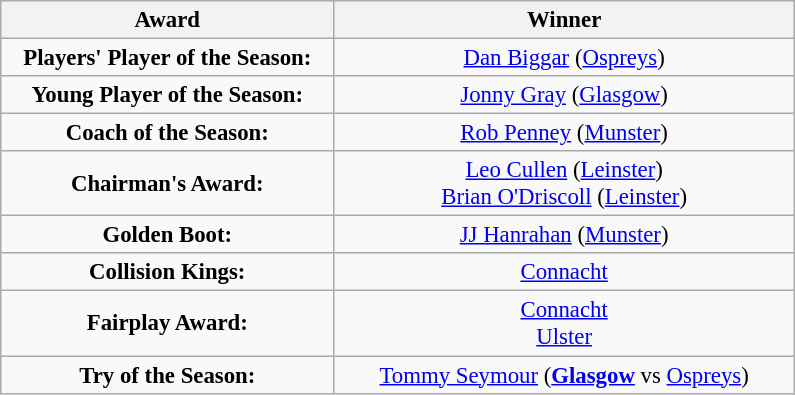<table class="wikitable" style="font-size:95%; text-align:center;">
<tr>
<th style="width:215px;">Award</th>
<th style="width:300px;">Winner</th>
</tr>
<tr>
<td><strong>Players' Player of the Season:</strong></td>
<td> <a href='#'>Dan Biggar</a> (<a href='#'>Ospreys</a>)</td>
</tr>
<tr>
<td><strong>Young Player of the Season:</strong></td>
<td> <a href='#'>Jonny Gray</a> (<a href='#'>Glasgow</a>)</td>
</tr>
<tr>
<td><strong>Coach of the Season:</strong></td>
<td> <a href='#'>Rob Penney</a> (<a href='#'>Munster</a>)</td>
</tr>
<tr>
<td><strong>Chairman's Award:</strong></td>
<td> <a href='#'>Leo Cullen</a> (<a href='#'>Leinster</a>)<br> <a href='#'>Brian O'Driscoll</a> (<a href='#'>Leinster</a>)</td>
</tr>
<tr>
<td><strong>Golden Boot:</strong></td>
<td> <a href='#'>JJ Hanrahan</a> (<a href='#'>Munster</a>)</td>
</tr>
<tr>
<td><strong>Collision Kings:</strong></td>
<td> <a href='#'>Connacht</a></td>
</tr>
<tr>
<td><strong>Fairplay Award:</strong></td>
<td> <a href='#'>Connacht</a><br> <a href='#'>Ulster</a></td>
</tr>
<tr>
<td><strong>Try of the Season:</strong></td>
<td> <a href='#'>Tommy Seymour</a> (<strong><a href='#'>Glasgow</a></strong> vs <a href='#'>Ospreys</a>)</td>
</tr>
</table>
